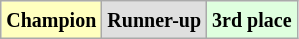<table class="wikitable">
<tr>
<td bgcolor="#ffffbf"><small><strong>Champion</strong></small></td>
<td bgcolor="#dfdfdf"><small><strong>Runner-up</strong></small></td>
<td bgcolor="#dfffdf"><small><strong>3rd place</strong></small></td>
</tr>
</table>
